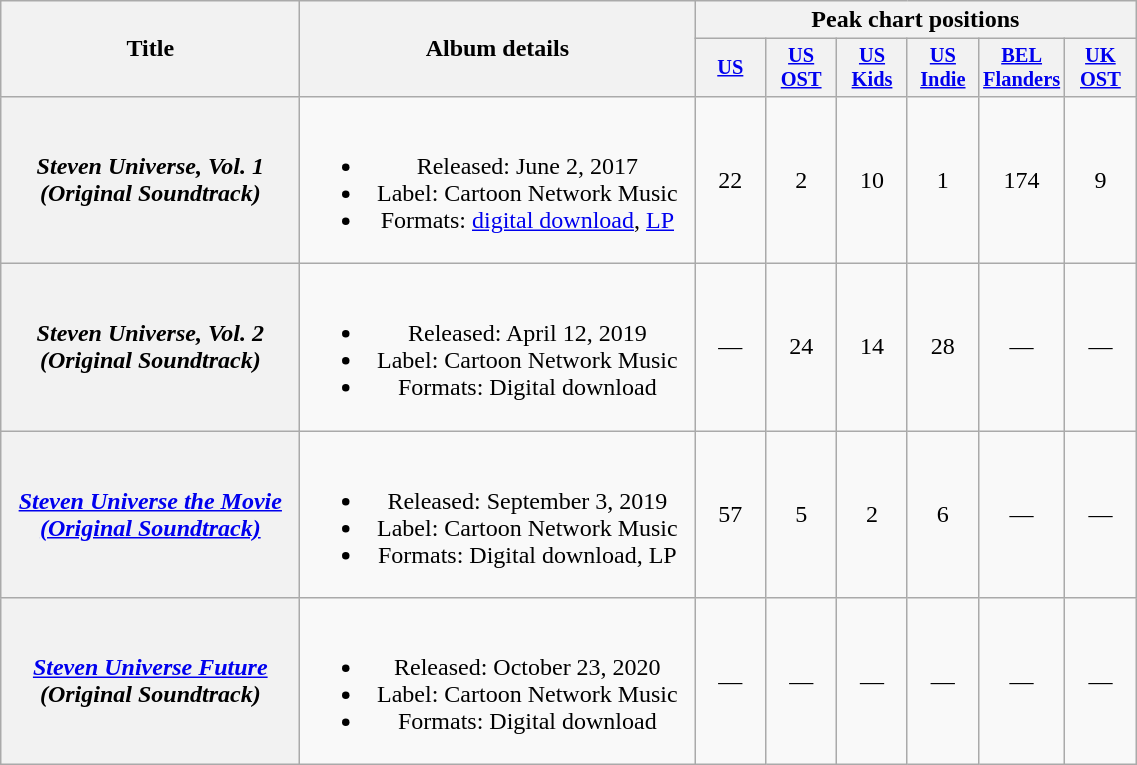<table class="wikitable plainrowheaders" style="text-align:center">
<tr>
<th scope="col" rowspan="2" style="width:12em;">Title</th>
<th scope="col" rowspan="2" style="width:16em;">Album details</th>
<th scope="col" colspan="6">Peak chart positions</th>
</tr>
<tr>
<th scope="col" style="width:3em;font-size:85%;"><a href='#'>US</a></th>
<th scope="col" style="width:3em;font-size:85%;"><a href='#'>US OST</a></th>
<th scope="col" style="width:3em;font-size:85%;"><a href='#'>US Kids</a></th>
<th scope="col" style="width:3em;font-size:85%;"><a href='#'>US Indie</a></th>
<th scope="col" style="width:3em;font-size:85%;"><a href='#'>BEL Flanders</a></th>
<th scope="col" style="width:3em;font-size:85%;"><a href='#'>UK OST</a></th>
</tr>
<tr>
<th scope="row"><em>Steven Universe, Vol. 1 (Original Soundtrack)</em></th>
<td><br><ul><li>Released: June 2, 2017</li><li>Label: Cartoon Network Music</li><li>Formats: <a href='#'>digital download</a>, <a href='#'>LP</a></li></ul></td>
<td>22</td>
<td>2</td>
<td>10</td>
<td>1</td>
<td>174</td>
<td>9</td>
</tr>
<tr>
<th scope="row"><em>Steven Universe, Vol. 2 (Original Soundtrack)</em></th>
<td><br><ul><li>Released: April 12, 2019</li><li>Label: Cartoon Network Music</li><li>Formats: Digital download</li></ul></td>
<td>—</td>
<td>24</td>
<td>14</td>
<td>28</td>
<td>—</td>
<td>—</td>
</tr>
<tr>
<th scope="row"><em><a href='#'>Steven Universe the Movie (Original Soundtrack)</a></em></th>
<td><br><ul><li>Released: September 3, 2019</li><li>Label: Cartoon Network Music</li><li>Formats: Digital download, LP</li></ul></td>
<td>57</td>
<td>5</td>
<td>2</td>
<td>6</td>
<td>—</td>
<td>—</td>
</tr>
<tr>
<th scope="row"><em><a href='#'>Steven Universe Future</a> (Original Soundtrack)</em></th>
<td><br><ul><li>Released: October 23, 2020</li><li>Label: Cartoon Network Music</li><li>Formats: Digital download</li></ul></td>
<td>—</td>
<td>—</td>
<td>—</td>
<td>—</td>
<td>—</td>
<td>—</td>
</tr>
</table>
